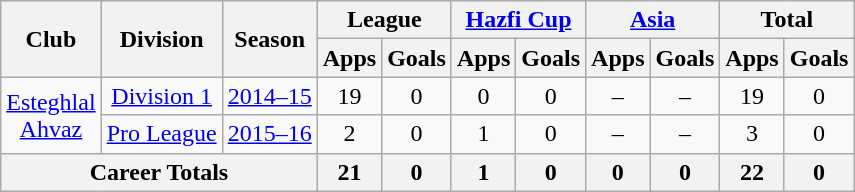<table class="wikitable" style="text-align: center;">
<tr>
<th rowspan="2">Club</th>
<th rowspan="2">Division</th>
<th rowspan="2">Season</th>
<th colspan="2">League</th>
<th colspan="2"><a href='#'>Hazfi Cup</a></th>
<th colspan="2"><a href='#'>Asia</a></th>
<th colspan="2">Total</th>
</tr>
<tr>
<th>Apps</th>
<th>Goals</th>
<th>Apps</th>
<th>Goals</th>
<th>Apps</th>
<th>Goals</th>
<th>Apps</th>
<th>Goals</th>
</tr>
<tr>
<td rowspan="2"><a href='#'>Esteghlal<br>Ahvaz</a></td>
<td><a href='#'>Division 1</a></td>
<td><a href='#'>2014–15</a></td>
<td>19</td>
<td>0</td>
<td>0</td>
<td>0</td>
<td>–</td>
<td>–</td>
<td>19</td>
<td>0</td>
</tr>
<tr>
<td><a href='#'>Pro League</a></td>
<td><a href='#'>2015–16</a></td>
<td>2</td>
<td>0</td>
<td>1</td>
<td>0</td>
<td>–</td>
<td>–</td>
<td>3</td>
<td>0</td>
</tr>
<tr>
<th colspan=3>Career Totals</th>
<th>21</th>
<th>0</th>
<th>1</th>
<th>0</th>
<th>0</th>
<th>0</th>
<th>22</th>
<th>0</th>
</tr>
</table>
